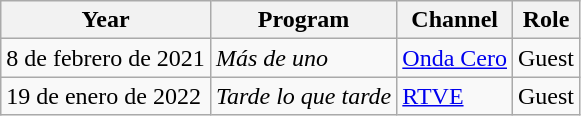<table class="wikitable">
<tr>
<th>Year</th>
<th>Program</th>
<th>Channel</th>
<th>Role</th>
</tr>
<tr>
<td>8 de febrero de 2021</td>
<td><em>Más de uno</em></td>
<td><a href='#'>Onda Cero</a></td>
<td>Guest</td>
</tr>
<tr>
<td>19 de enero de 2022</td>
<td><em>Tarde lo que tarde</em></td>
<td><a href='#'>RTVE</a></td>
<td>Guest</td>
</tr>
</table>
